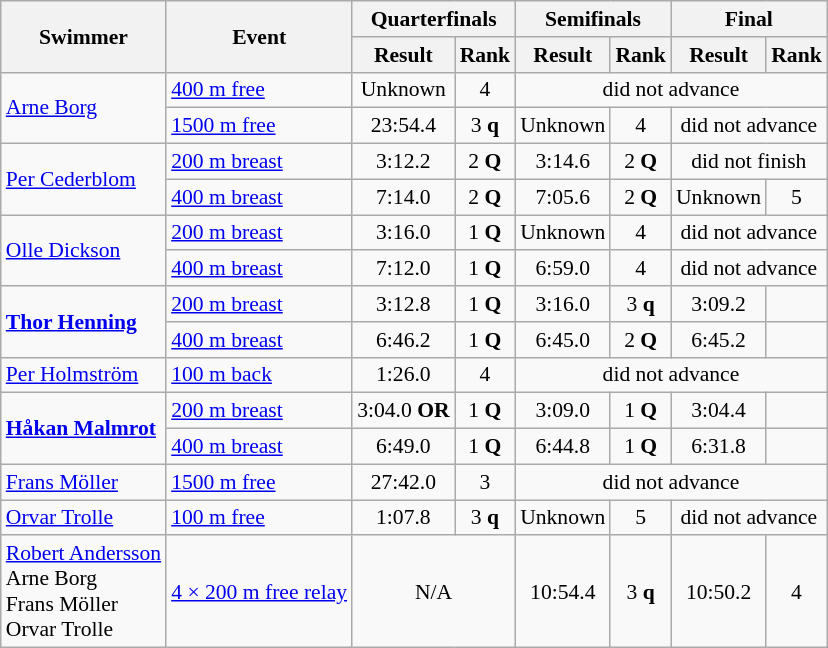<table class=wikitable style="font-size:90%">
<tr>
<th rowspan=2>Swimmer</th>
<th rowspan=2>Event</th>
<th colspan=2>Quarterfinals</th>
<th colspan=2>Semifinals</th>
<th colspan=2>Final</th>
</tr>
<tr>
<th>Result</th>
<th>Rank</th>
<th>Result</th>
<th>Rank</th>
<th>Result</th>
<th>Rank</th>
</tr>
<tr>
<td rowspan=2><a href='#'>Arne Borg</a></td>
<td><a href='#'>400 m free</a></td>
<td align=center>Unknown</td>
<td align=center>4</td>
<td align=center colspan=4>did not advance</td>
</tr>
<tr>
<td><a href='#'>1500 m free</a></td>
<td align=center>23:54.4</td>
<td align=center>3 <strong>q</strong></td>
<td align=center>Unknown</td>
<td align=center>4</td>
<td align=center colspan=2>did not advance</td>
</tr>
<tr>
<td rowspan=2><a href='#'>Per Cederblom</a></td>
<td><a href='#'>200 m breast</a></td>
<td align=center>3:12.2</td>
<td align=center>2 <strong>Q</strong></td>
<td align=center>3:14.6</td>
<td align=center>2 <strong>Q</strong></td>
<td align=center colspan=2>did not finish</td>
</tr>
<tr>
<td><a href='#'>400 m breast</a></td>
<td align=center>7:14.0</td>
<td align=center>2 <strong>Q</strong></td>
<td align=center>7:05.6</td>
<td align=center>2 <strong>Q</strong></td>
<td align=center>Unknown</td>
<td align=center>5</td>
</tr>
<tr>
<td rowspan=2><a href='#'>Olle Dickson</a></td>
<td><a href='#'>200 m breast</a></td>
<td align=center>3:16.0</td>
<td align=center>1 <strong>Q</strong></td>
<td align=center>Unknown</td>
<td align=center>4</td>
<td align=center colspan=2>did not advance</td>
</tr>
<tr>
<td><a href='#'>400 m breast</a></td>
<td align=center>7:12.0</td>
<td align=center>1 <strong>Q</strong></td>
<td align=center>6:59.0</td>
<td align=center>4</td>
<td align=center colspan=2>did not advance</td>
</tr>
<tr>
<td rowspan=2><strong><a href='#'>Thor Henning</a></strong></td>
<td><a href='#'>200 m breast</a></td>
<td align=center>3:12.8</td>
<td align=center>1 <strong>Q</strong></td>
<td align=center>3:16.0</td>
<td align=center>3 <strong>q</strong></td>
<td align=center>3:09.2</td>
<td align=center></td>
</tr>
<tr>
<td><a href='#'>400 m breast</a></td>
<td align=center>6:46.2</td>
<td align=center>1 <strong>Q</strong></td>
<td align=center>6:45.0</td>
<td align=center>2 <strong>Q</strong></td>
<td align=center>6:45.2</td>
<td align=center></td>
</tr>
<tr>
<td><a href='#'>Per Holmström</a></td>
<td><a href='#'>100 m back</a></td>
<td align=center>1:26.0</td>
<td align=center>4</td>
<td align=center colspan=4>did not advance</td>
</tr>
<tr>
<td rowspan=2><strong><a href='#'>Håkan Malmrot</a></strong></td>
<td><a href='#'>200 m breast</a></td>
<td align=center>3:04.0 <strong>OR</strong></td>
<td align=center>1 <strong>Q</strong></td>
<td align=center>3:09.0</td>
<td align=center>1 <strong>Q</strong></td>
<td align=center>3:04.4</td>
<td align=center></td>
</tr>
<tr>
<td><a href='#'>400 m breast</a></td>
<td align=center>6:49.0</td>
<td align=center>1 <strong>Q</strong></td>
<td align=center>6:44.8</td>
<td align=center>1 <strong>Q</strong></td>
<td align=center>6:31.8</td>
<td align=center></td>
</tr>
<tr>
<td><a href='#'>Frans Möller</a></td>
<td><a href='#'>1500 m free</a></td>
<td align=center>27:42.0</td>
<td align=center>3</td>
<td align=center colspan=4>did not advance</td>
</tr>
<tr>
<td><a href='#'>Orvar Trolle</a></td>
<td><a href='#'>100 m free</a></td>
<td align=center>1:07.8</td>
<td align=center>3 <strong>q</strong></td>
<td align=center>Unknown</td>
<td align=center>5</td>
<td align=center colspan=2>did not advance</td>
</tr>
<tr>
<td><a href='#'>Robert Andersson</a> <br> Arne Borg <br> Frans Möller <br> Orvar Trolle</td>
<td><a href='#'>4 × 200 m free relay</a></td>
<td align=center colspan=2>N/A</td>
<td align=center>10:54.4</td>
<td align=center>3 <strong>q</strong></td>
<td align=center>10:50.2</td>
<td align=center>4</td>
</tr>
</table>
